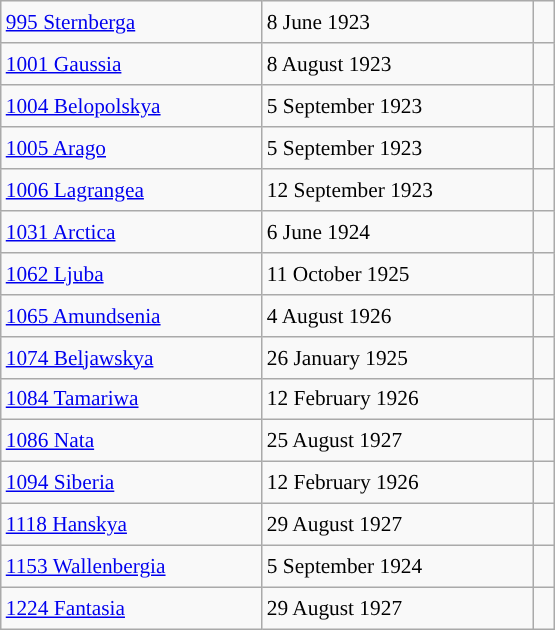<table class="wikitable" style="font-size: 89%; float: left; width: 26em; margin-right: 1em; height: 420px;">
<tr>
<td><a href='#'>995 Sternberga</a></td>
<td>8 June 1923</td>
<td></td>
</tr>
<tr>
<td><a href='#'>1001 Gaussia</a></td>
<td>8 August 1923</td>
<td></td>
</tr>
<tr>
<td><a href='#'>1004 Belopolskya</a></td>
<td>5 September 1923</td>
<td></td>
</tr>
<tr>
<td><a href='#'>1005 Arago</a></td>
<td>5 September 1923</td>
<td></td>
</tr>
<tr>
<td><a href='#'>1006 Lagrangea</a></td>
<td>12 September 1923</td>
<td></td>
</tr>
<tr>
<td><a href='#'>1031 Arctica</a></td>
<td>6 June 1924</td>
<td></td>
</tr>
<tr>
<td><a href='#'>1062 Ljuba</a></td>
<td>11 October 1925</td>
<td></td>
</tr>
<tr>
<td><a href='#'>1065 Amundsenia</a></td>
<td>4 August 1926</td>
<td></td>
</tr>
<tr>
<td><a href='#'>1074 Beljawskya</a></td>
<td>26 January 1925</td>
<td></td>
</tr>
<tr>
<td><a href='#'>1084 Tamariwa</a></td>
<td>12 February 1926</td>
<td></td>
</tr>
<tr>
<td><a href='#'>1086 Nata</a></td>
<td>25 August 1927</td>
<td> </td>
</tr>
<tr>
<td><a href='#'>1094 Siberia</a></td>
<td>12 February 1926</td>
<td></td>
</tr>
<tr>
<td><a href='#'>1118 Hanskya</a></td>
<td>29 August 1927</td>
<td> </td>
</tr>
<tr>
<td><a href='#'>1153 Wallenbergia</a></td>
<td>5 September 1924</td>
<td></td>
</tr>
<tr>
<td><a href='#'>1224 Fantasia</a></td>
<td>29 August 1927</td>
<td> </td>
</tr>
</table>
